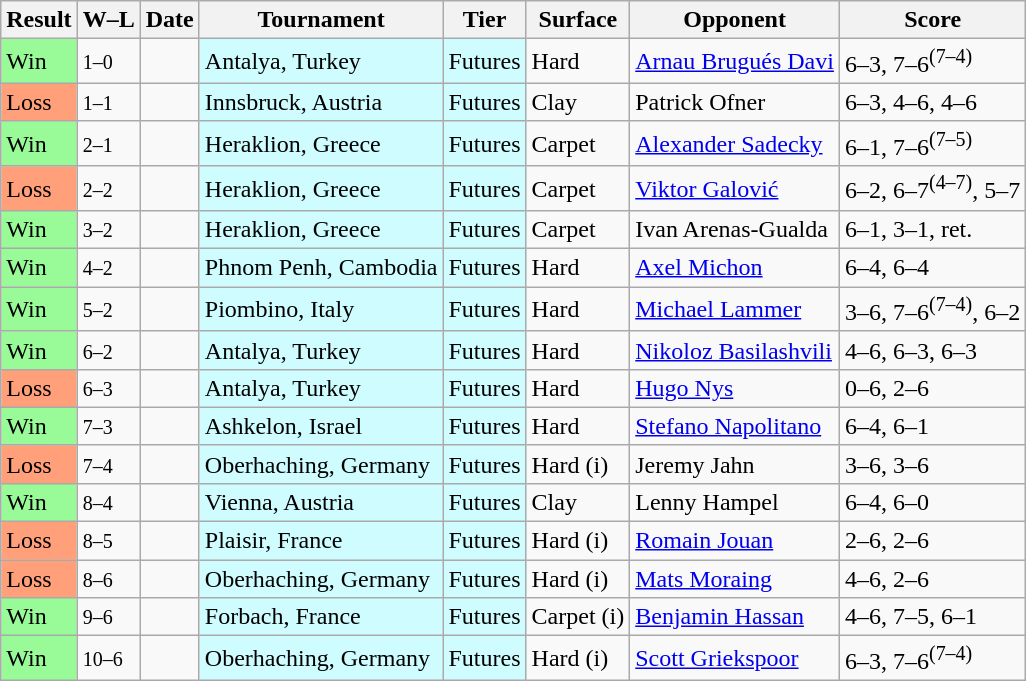<table class="sortable wikitable">
<tr>
<th>Result</th>
<th class="unsortable">W–L</th>
<th>Date</th>
<th>Tournament</th>
<th>Tier</th>
<th>Surface</th>
<th>Opponent</th>
<th class="unsortable">Score</th>
</tr>
<tr>
<td bgcolor=98FB98>Win</td>
<td><small>1–0</small></td>
<td></td>
<td bgcolor=cffcff>Antalya, Turkey</td>
<td bgcolor=cffcff>Futures</td>
<td>Hard</td>
<td> <a href='#'>Arnau Brugués Davi</a></td>
<td>6–3, 7–6<sup>(7–4)</sup></td>
</tr>
<tr>
<td bgcolor=FFA07A>Loss</td>
<td><small>1–1</small></td>
<td></td>
<td bgcolor=cffcff>Innsbruck, Austria</td>
<td bgcolor=cffcff>Futures</td>
<td>Clay</td>
<td> Patrick Ofner</td>
<td>6–3, 4–6, 4–6</td>
</tr>
<tr>
<td bgcolor=98FB98>Win</td>
<td><small>2–1</small></td>
<td></td>
<td bgcolor=cffcff>Heraklion, Greece</td>
<td bgcolor=cffcff>Futures</td>
<td>Carpet</td>
<td> <a href='#'>Alexander Sadecky</a></td>
<td>6–1, 7–6<sup>(7–5)</sup></td>
</tr>
<tr>
<td bgcolor=FFA07A>Loss</td>
<td><small>2–2</small></td>
<td></td>
<td bgcolor=cffcff>Heraklion, Greece</td>
<td bgcolor=cffcff>Futures</td>
<td>Carpet</td>
<td> <a href='#'>Viktor Galović</a></td>
<td>6–2, 6–7<sup>(4–7)</sup>, 5–7</td>
</tr>
<tr>
<td bgcolor=98FB98>Win</td>
<td><small>3–2</small></td>
<td></td>
<td bgcolor=cffcff>Heraklion, Greece</td>
<td bgcolor=cffcff>Futures</td>
<td>Carpet</td>
<td> Ivan Arenas-Gualda</td>
<td>6–1, 3–1, ret.</td>
</tr>
<tr>
<td bgcolor=98FB98>Win</td>
<td><small>4–2</small></td>
<td></td>
<td bgcolor=cffcff>Phnom Penh, Cambodia</td>
<td bgcolor=cffcff>Futures</td>
<td>Hard</td>
<td> <a href='#'>Axel Michon</a></td>
<td>6–4, 6–4</td>
</tr>
<tr>
<td bgcolor=98FB98>Win</td>
<td><small>5–2</small></td>
<td></td>
<td bgcolor=cffcff>Piombino, Italy</td>
<td bgcolor=cffcff>Futures</td>
<td>Hard</td>
<td> <a href='#'>Michael Lammer</a></td>
<td>3–6, 7–6<sup>(7–4)</sup>, 6–2</td>
</tr>
<tr>
<td bgcolor=98FB98>Win</td>
<td><small>6–2</small></td>
<td></td>
<td bgcolor=cffcff>Antalya, Turkey</td>
<td bgcolor=cffcff>Futures</td>
<td>Hard</td>
<td> <a href='#'>Nikoloz Basilashvili</a></td>
<td>4–6, 6–3, 6–3</td>
</tr>
<tr>
<td bgcolor=FFA07A>Loss</td>
<td><small>6–3</small></td>
<td></td>
<td bgcolor=cffcff>Antalya, Turkey</td>
<td bgcolor=cffcff>Futures</td>
<td>Hard</td>
<td> <a href='#'>Hugo Nys</a></td>
<td>0–6, 2–6</td>
</tr>
<tr>
<td bgcolor=98FB98>Win</td>
<td><small>7–3</small></td>
<td></td>
<td bgcolor=cffcff>Ashkelon, Israel</td>
<td bgcolor=cffcff>Futures</td>
<td>Hard</td>
<td> <a href='#'>Stefano Napolitano</a></td>
<td>6–4, 6–1</td>
</tr>
<tr>
<td bgcolor=FFA07A>Loss</td>
<td><small>7–4</small></td>
<td></td>
<td bgcolor=cffcff>Oberhaching, Germany</td>
<td bgcolor=cffcff>Futures</td>
<td>Hard (i)</td>
<td> Jeremy Jahn</td>
<td>3–6, 3–6</td>
</tr>
<tr>
<td bgcolor=98FB98>Win</td>
<td><small>8–4</small></td>
<td></td>
<td bgcolor=cffcff>Vienna, Austria</td>
<td bgcolor=cffcff>Futures</td>
<td>Clay</td>
<td> Lenny Hampel</td>
<td>6–4, 6–0</td>
</tr>
<tr>
<td bgcolor=FFA07A>Loss</td>
<td><small>8–5</small></td>
<td></td>
<td bgcolor=cffcff>Plaisir, France</td>
<td bgcolor=cffcff>Futures</td>
<td>Hard (i)</td>
<td> <a href='#'>Romain Jouan</a></td>
<td>2–6, 2–6</td>
</tr>
<tr>
<td bgcolor=FFA07A>Loss</td>
<td><small>8–6</small></td>
<td></td>
<td bgcolor=cffcff>Oberhaching, Germany</td>
<td bgcolor=cffcff>Futures</td>
<td>Hard (i)</td>
<td> <a href='#'>Mats Moraing</a></td>
<td>4–6, 2–6</td>
</tr>
<tr>
<td bgcolor=98FB98>Win</td>
<td><small>9–6</small></td>
<td></td>
<td bgcolor=cffcff>Forbach, France</td>
<td bgcolor=cffcff>Futures</td>
<td>Carpet (i)</td>
<td> <a href='#'>Benjamin Hassan</a></td>
<td>4–6, 7–5, 6–1</td>
</tr>
<tr>
<td bgcolor=98FB98>Win</td>
<td><small>10–6</small></td>
<td></td>
<td bgcolor=cffcff>Oberhaching, Germany</td>
<td bgcolor=cffcff>Futures</td>
<td>Hard (i)</td>
<td> <a href='#'>Scott Griekspoor</a></td>
<td>6–3, 7–6<sup>(7–4)</sup></td>
</tr>
</table>
